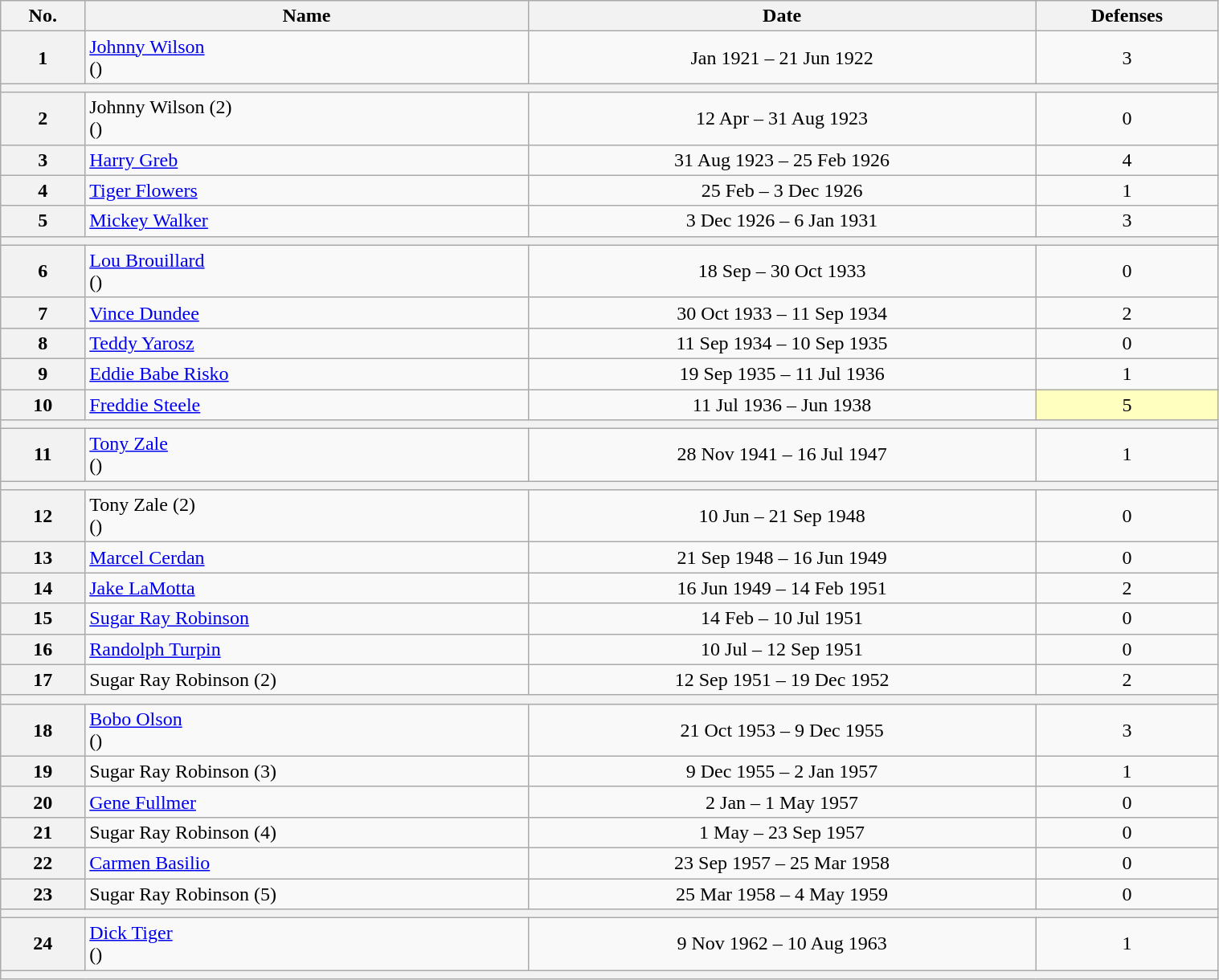<table class="wikitable sortable" style="width:80%">
<tr>
<th>No.</th>
<th>Name</th>
<th>Date</th>
<th>Defenses</th>
</tr>
<tr align=center>
<th>1</th>
<td align=left><a href='#'>Johnny Wilson</a><br>()</td>
<td>Jan 1921 – 21 Jun 1922</td>
<td>3</td>
</tr>
<tr align=center>
<th colspan=4></th>
</tr>
<tr align=center>
<th>2</th>
<td align=left>Johnny Wilson (2)<br>()</td>
<td>12 Apr – 31 Aug 1923</td>
<td>0</td>
</tr>
<tr align=center>
<th>3</th>
<td align=left><a href='#'>Harry Greb</a></td>
<td>31 Aug 1923 – 25 Feb 1926</td>
<td>4</td>
</tr>
<tr align=center>
<th>4</th>
<td align=left><a href='#'>Tiger Flowers</a></td>
<td>25 Feb – 3 Dec 1926</td>
<td>1</td>
</tr>
<tr align=center>
<th>5</th>
<td align=left><a href='#'>Mickey Walker</a></td>
<td>3 Dec 1926 – 6 Jan 1931</td>
<td>3</td>
</tr>
<tr align=center>
<th colspan="4"></th>
</tr>
<tr align=center>
<th>6</th>
<td align=left><a href='#'>Lou Brouillard</a><br>()</td>
<td>18 Sep – 30 Oct 1933</td>
<td>0</td>
</tr>
<tr align=center>
<th>7</th>
<td align=left><a href='#'>Vince Dundee</a></td>
<td>30 Oct 1933 – 11 Sep 1934</td>
<td>2</td>
</tr>
<tr align=center>
<th>8</th>
<td align=left><a href='#'>Teddy Yarosz</a></td>
<td>11 Sep 1934 – 10 Sep 1935</td>
<td>0</td>
</tr>
<tr align=center>
<th>9</th>
<td align=left><a href='#'>Eddie Babe Risko</a></td>
<td>19 Sep 1935 – 11 Jul 1936</td>
<td>1</td>
</tr>
<tr align=center>
<th>10</th>
<td align=left><a href='#'>Freddie Steele</a></td>
<td>11 Jul 1936 – Jun 1938</td>
<td style="background:#ffffbf;">5</td>
</tr>
<tr align=center>
<th colspan=4></th>
</tr>
<tr align=center>
<th>11</th>
<td align=left><a href='#'>Tony Zale</a><br>()</td>
<td>28 Nov 1941 – 16 Jul 1947</td>
<td>1</td>
</tr>
<tr align=center>
<th colspan=4></th>
</tr>
<tr align=center>
<th>12</th>
<td align=left>Tony Zale (2)<br>()</td>
<td>10 Jun – 21 Sep 1948</td>
<td>0</td>
</tr>
<tr align=center>
<th>13</th>
<td align=left><a href='#'>Marcel Cerdan</a></td>
<td>21 Sep 1948 – 16 Jun 1949</td>
<td>0</td>
</tr>
<tr align=center>
<th>14</th>
<td align=left><a href='#'>Jake LaMotta</a></td>
<td>16 Jun 1949 – 14 Feb 1951</td>
<td>2</td>
</tr>
<tr align=center>
<th>15</th>
<td align=left><a href='#'>Sugar Ray Robinson</a></td>
<td>14 Feb – 10 Jul 1951</td>
<td>0</td>
</tr>
<tr align=center>
<th>16</th>
<td align=left><a href='#'>Randolph Turpin</a></td>
<td>10 Jul – 12 Sep 1951</td>
<td>0</td>
</tr>
<tr align=center>
<th>17</th>
<td align=left>Sugar Ray Robinson (2)</td>
<td>12 Sep 1951 – 19 Dec 1952</td>
<td>2</td>
</tr>
<tr align=center>
<th colspan="4"></th>
</tr>
<tr align=center>
<th>18</th>
<td align=left><a href='#'>Bobo Olson</a><br>()</td>
<td>21 Oct 1953 – 9 Dec 1955</td>
<td>3</td>
</tr>
<tr align=center>
<th>19</th>
<td align=left>Sugar Ray Robinson (3)</td>
<td>9 Dec 1955 – 2 Jan 1957</td>
<td>1</td>
</tr>
<tr align=center>
<th>20</th>
<td align=left><a href='#'>Gene Fullmer</a></td>
<td>2 Jan – 1 May 1957</td>
<td>0</td>
</tr>
<tr align=center>
<th>21</th>
<td align=left>Sugar Ray Robinson (4)</td>
<td>1 May – 23 Sep 1957</td>
<td>0</td>
</tr>
<tr align=center>
<th>22</th>
<td align=left><a href='#'>Carmen Basilio</a></td>
<td>23 Sep 1957 – 25 Mar 1958</td>
<td>0</td>
</tr>
<tr align=center>
<th>23</th>
<td align=left>Sugar Ray Robinson (5)</td>
<td>25 Mar 1958 – 4 May 1959</td>
<td>0</td>
</tr>
<tr align=center>
<th colspan="4"></th>
</tr>
<tr align=center>
<th>24</th>
<td align=left><a href='#'>Dick Tiger</a><br>()</td>
<td>9 Nov 1962 – 10 Aug 1963</td>
<td>1</td>
</tr>
<tr align=center>
<th colspan=4></th>
</tr>
</table>
